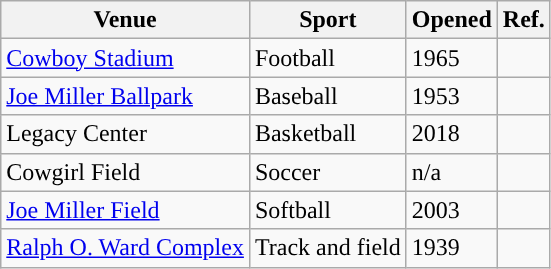<table class="wikitable"; style= "text-align: ">
<tr>
<th width=px>Venue</th>
<th width=px>Sport</th>
<th width=px>Opened</th>
<th width=px>Ref.</th>
</tr>
<tr>
<td><a href='#'>Cowboy Stadium</a></td>
<td>Football</td>
<td>1965</td>
<td></td>
</tr>
<tr>
<td><a href='#'>Joe Miller Ballpark</a></td>
<td>Baseball</td>
<td>1953</td>
<td></td>
</tr>
<tr>
<td>Legacy Center</td>
<td>Basketball</td>
<td>2018</td>
<td></td>
</tr>
<tr>
<td>Cowgirl Field</td>
<td>Soccer</td>
<td>n/a</td>
<td></td>
</tr>
<tr>
<td><a href='#'>Joe Miller Field</a></td>
<td>Softball</td>
<td>2003</td>
<td></td>
</tr>
<tr>
<td><a href='#'>Ralph O. Ward Complex</a></td>
<td>Track and field</td>
<td>1939</td>
<td></td>
</tr>
</table>
